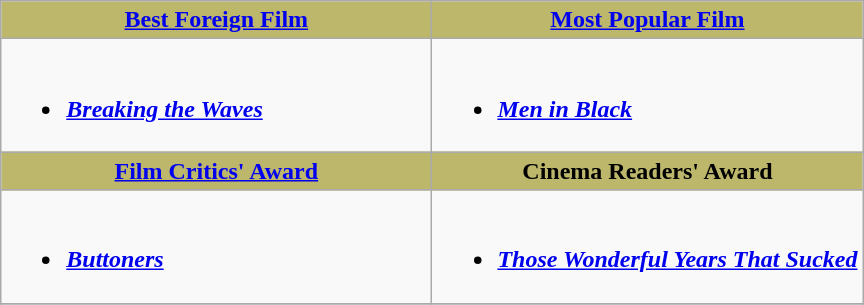<table class=wikitable>
<tr>
<th style="background:#BDB76B; width: 50%"><a href='#'>Best Foreign Film</a></th>
<th style="background:#BDB76B; width: 50%"><a href='#'>Most Popular Film</a></th>
</tr>
<tr>
<td valign="top"><br><ul><li><strong><em><a href='#'>Breaking the Waves</a></em></strong></li></ul></td>
<td valign="top"><br><ul><li><strong><em><a href='#'>Men in Black</a></em></strong></li></ul></td>
</tr>
<tr>
<th style="background:#BDB76B; width: 50%"><a href='#'>Film Critics' Award</a></th>
<th style="background:#BDB76B; width: 50%">Cinema Readers' Award</th>
</tr>
<tr>
<td valign="top"><br><ul><li><strong><em><a href='#'>Buttoners</a></em></strong></li></ul></td>
<td valign="top"><br><ul><li><strong><em><a href='#'>Those Wonderful Years That Sucked</a></em></strong></li></ul></td>
</tr>
<tr>
</tr>
</table>
